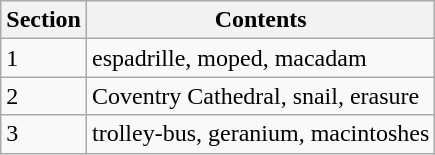<table class="wikitable">
<tr>
<th>Section</th>
<th>Contents</th>
</tr>
<tr>
<td>1</td>
<td>espadrille, moped, macadam</td>
</tr>
<tr>
<td>2</td>
<td>Coventry Cathedral, snail, erasure</td>
</tr>
<tr>
<td>3</td>
<td>trolley-bus, geranium, macintoshes</td>
</tr>
</table>
